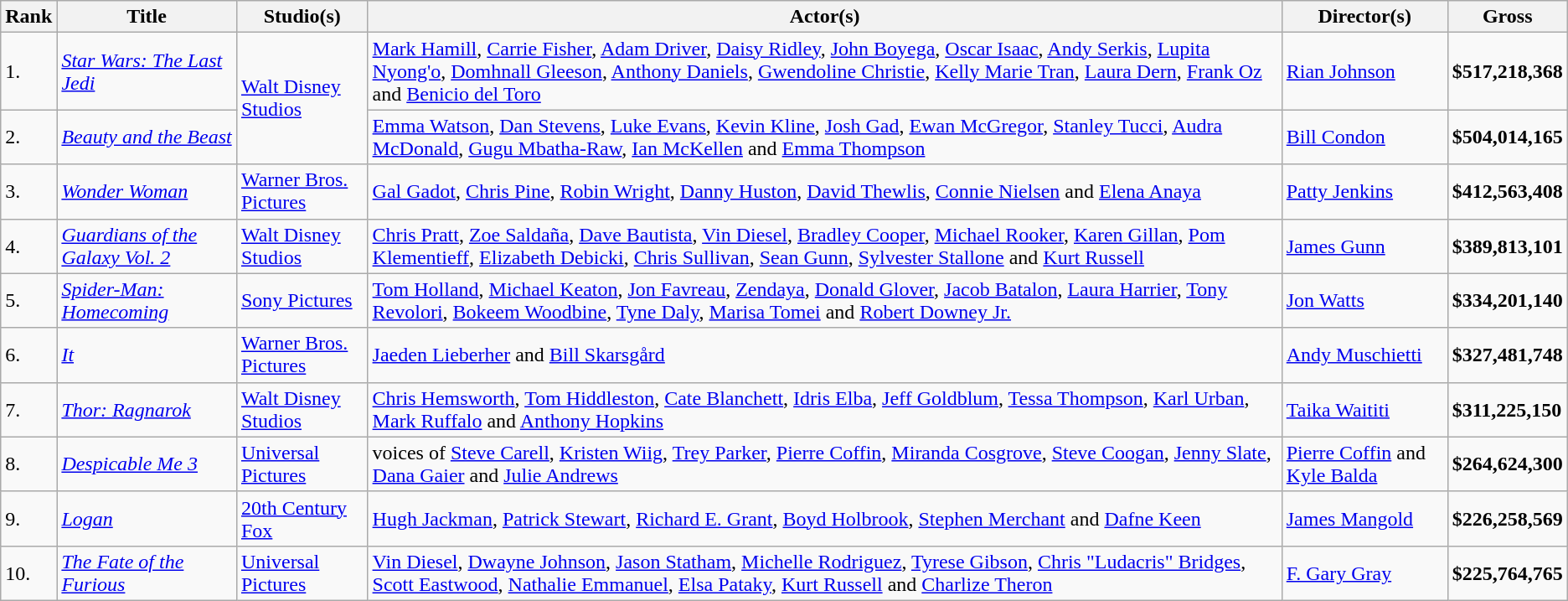<table class="wikitable">
<tr>
<th>Rank</th>
<th>Title</th>
<th>Studio(s)</th>
<th>Actor(s)</th>
<th>Director(s)</th>
<th>Gross</th>
</tr>
<tr>
<td>1.</td>
<td><em><a href='#'>Star Wars: The Last Jedi</a></em></td>
<td rowspan="2"><a href='#'>Walt Disney Studios</a></td>
<td><a href='#'>Mark Hamill</a>, <a href='#'>Carrie Fisher</a>, <a href='#'>Adam Driver</a>, <a href='#'>Daisy Ridley</a>, <a href='#'>John Boyega</a>, <a href='#'>Oscar Isaac</a>, <a href='#'>Andy Serkis</a>, <a href='#'>Lupita Nyong'o</a>, <a href='#'>Domhnall Gleeson</a>, <a href='#'>Anthony Daniels</a>, <a href='#'>Gwendoline Christie</a>, <a href='#'>Kelly Marie Tran</a>, <a href='#'>Laura Dern</a>, <a href='#'>Frank Oz</a> and <a href='#'>Benicio del Toro</a></td>
<td><a href='#'>Rian Johnson</a></td>
<td><strong>$517,218,368</strong></td>
</tr>
<tr>
<td>2.</td>
<td><em><a href='#'>Beauty and the Beast</a></em></td>
<td><a href='#'>Emma Watson</a>, <a href='#'>Dan Stevens</a>, <a href='#'>Luke Evans</a>, <a href='#'>Kevin Kline</a>, <a href='#'>Josh Gad</a>, <a href='#'>Ewan McGregor</a>, <a href='#'>Stanley Tucci</a>, <a href='#'>Audra McDonald</a>, <a href='#'>Gugu Mbatha-Raw</a>, <a href='#'>Ian McKellen</a> and <a href='#'>Emma Thompson</a></td>
<td><a href='#'>Bill Condon</a></td>
<td><strong>$504,014,165</strong></td>
</tr>
<tr>
<td>3.</td>
<td><em><a href='#'>Wonder Woman</a></em></td>
<td><a href='#'>Warner Bros. Pictures</a></td>
<td><a href='#'>Gal Gadot</a>, <a href='#'>Chris Pine</a>, <a href='#'>Robin Wright</a>, <a href='#'>Danny Huston</a>, <a href='#'>David Thewlis</a>, <a href='#'>Connie Nielsen</a> and <a href='#'>Elena Anaya</a></td>
<td><a href='#'>Patty Jenkins</a></td>
<td><strong>$412,563,408</strong></td>
</tr>
<tr>
<td>4.</td>
<td><em><a href='#'>Guardians of the Galaxy Vol. 2</a></em></td>
<td><a href='#'>Walt Disney Studios</a></td>
<td><a href='#'>Chris Pratt</a>, <a href='#'>Zoe Saldaña</a>, <a href='#'>Dave Bautista</a>, <a href='#'>Vin Diesel</a>, <a href='#'>Bradley Cooper</a>, <a href='#'>Michael Rooker</a>, <a href='#'>Karen Gillan</a>, <a href='#'>Pom Klementieff</a>, <a href='#'>Elizabeth Debicki</a>, <a href='#'>Chris Sullivan</a>, <a href='#'>Sean Gunn</a>, <a href='#'>Sylvester Stallone</a> and <a href='#'>Kurt Russell</a></td>
<td><a href='#'>James Gunn</a></td>
<td><strong>$389,813,101</strong></td>
</tr>
<tr>
<td>5.</td>
<td><em><a href='#'>Spider-Man: Homecoming</a></em></td>
<td><a href='#'>Sony Pictures</a></td>
<td><a href='#'>Tom Holland</a>, <a href='#'>Michael Keaton</a>, <a href='#'>Jon Favreau</a>, <a href='#'>Zendaya</a>, <a href='#'>Donald Glover</a>, <a href='#'>Jacob Batalon</a>, <a href='#'>Laura Harrier</a>,  <a href='#'>Tony Revolori</a>, <a href='#'>Bokeem Woodbine</a>, <a href='#'>Tyne Daly</a>, <a href='#'>Marisa Tomei</a> and <a href='#'>Robert Downey Jr.</a></td>
<td><a href='#'>Jon Watts</a></td>
<td><strong>$334,201,140</strong></td>
</tr>
<tr>
<td>6.</td>
<td><em><a href='#'>It</a></em></td>
<td><a href='#'>Warner Bros. Pictures</a></td>
<td><a href='#'>Jaeden Lieberher</a> and <a href='#'>Bill Skarsgård</a></td>
<td><a href='#'>Andy Muschietti</a></td>
<td><strong>$327,481,748</strong></td>
</tr>
<tr>
<td>7.</td>
<td><em><a href='#'>Thor: Ragnarok</a></em></td>
<td><a href='#'>Walt Disney Studios</a></td>
<td><a href='#'>Chris Hemsworth</a>, <a href='#'>Tom Hiddleston</a>, <a href='#'>Cate Blanchett</a>, <a href='#'>Idris Elba</a>, <a href='#'>Jeff Goldblum</a>, <a href='#'>Tessa Thompson</a>, <a href='#'>Karl Urban</a>, <a href='#'>Mark Ruffalo</a> and <a href='#'>Anthony Hopkins</a></td>
<td><a href='#'>Taika Waititi</a></td>
<td><strong>$311,225,150</strong></td>
</tr>
<tr>
<td>8.</td>
<td><em><a href='#'>Despicable Me 3</a></em></td>
<td><a href='#'>Universal Pictures</a></td>
<td>voices of <a href='#'>Steve Carell</a>, <a href='#'>Kristen Wiig</a>, <a href='#'>Trey Parker</a>, <a href='#'>Pierre Coffin</a>, <a href='#'>Miranda Cosgrove</a>, <a href='#'>Steve Coogan</a>, <a href='#'>Jenny Slate</a>, <a href='#'>Dana Gaier</a> and <a href='#'>Julie Andrews</a></td>
<td><a href='#'>Pierre Coffin</a> and <a href='#'>Kyle Balda</a></td>
<td><strong>$264,624,300</strong></td>
</tr>
<tr>
<td>9.</td>
<td><em><a href='#'>Logan</a></em></td>
<td><a href='#'>20th Century Fox</a></td>
<td><a href='#'>Hugh Jackman</a>, <a href='#'>Patrick Stewart</a>, <a href='#'>Richard E. Grant</a>, <a href='#'>Boyd Holbrook</a>, <a href='#'>Stephen Merchant</a> and <a href='#'>Dafne Keen</a></td>
<td><a href='#'>James Mangold</a></td>
<td><strong>$226,258,569</strong></td>
</tr>
<tr>
<td>10.</td>
<td><em><a href='#'>The Fate of the Furious</a></em></td>
<td><a href='#'>Universal Pictures</a></td>
<td><a href='#'>Vin Diesel</a>, <a href='#'>Dwayne Johnson</a>, <a href='#'>Jason Statham</a>, <a href='#'>Michelle Rodriguez</a>, <a href='#'>Tyrese Gibson</a>, <a href='#'>Chris "Ludacris" Bridges</a>, <a href='#'>Scott Eastwood</a>, <a href='#'>Nathalie Emmanuel</a>, <a href='#'>Elsa Pataky</a>, <a href='#'>Kurt Russell</a> and <a href='#'>Charlize Theron</a></td>
<td><a href='#'>F. Gary Gray</a></td>
<td><strong>$225,764,765</strong></td>
</tr>
</table>
